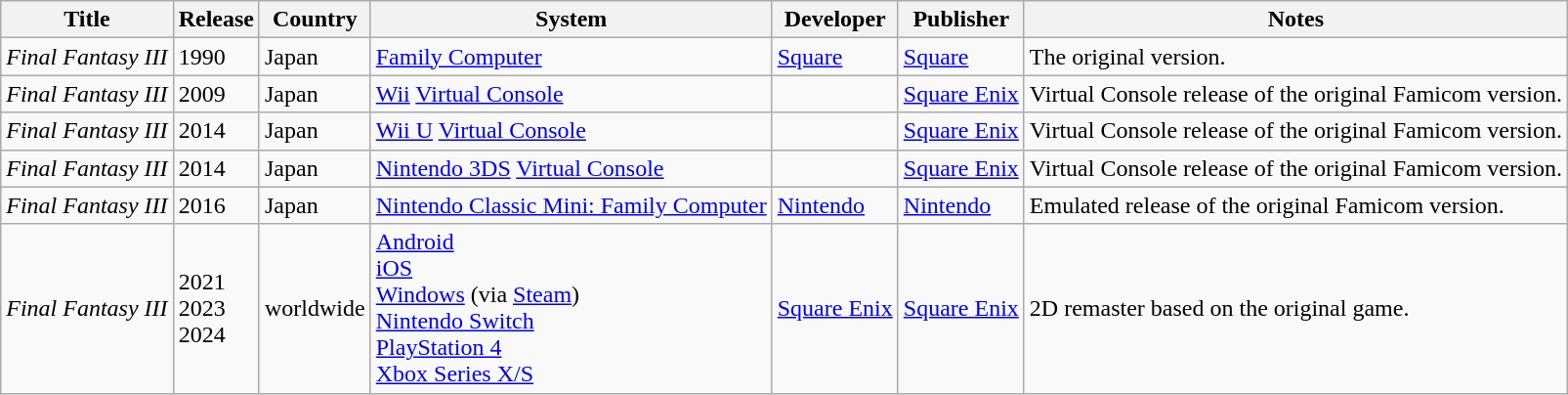<table class="wikitable sortable">
<tr>
<th scope="col">Title</th>
<th scope="col">Release</th>
<th scope="col">Country</th>
<th scope="col">System</th>
<th scope="col">Developer</th>
<th scope="col">Publisher</th>
<th scope="col" class="unsortable">Notes</th>
</tr>
<tr>
<td><em>Final Fantasy III</em></td>
<td>1990</td>
<td>Japan</td>
<td><a href='#'>Family Computer</a></td>
<td><a href='#'>Square</a></td>
<td><a href='#'>Square</a></td>
<td>The original version.</td>
</tr>
<tr>
<td><em>Final Fantasy III</em></td>
<td>2009</td>
<td>Japan</td>
<td><a href='#'>Wii</a> <a href='#'>Virtual Console</a></td>
<td></td>
<td><a href='#'>Square Enix</a></td>
<td>Virtual Console release of the original Famicom version.</td>
</tr>
<tr>
<td><em>Final Fantasy III</em></td>
<td>2014</td>
<td>Japan</td>
<td><a href='#'>Wii U</a> <a href='#'>Virtual Console</a></td>
<td></td>
<td><a href='#'>Square Enix</a></td>
<td>Virtual Console release of the original Famicom version.</td>
</tr>
<tr>
<td><em>Final Fantasy III</em></td>
<td>2014</td>
<td>Japan</td>
<td><a href='#'>Nintendo 3DS</a> <a href='#'>Virtual Console</a></td>
<td></td>
<td><a href='#'>Square Enix</a></td>
<td>Virtual Console release of the original Famicom version.</td>
</tr>
<tr>
<td><em>Final Fantasy III</em></td>
<td>2016</td>
<td>Japan</td>
<td><a href='#'>Nintendo Classic Mini: Family Computer</a></td>
<td><a href='#'>Nintendo</a></td>
<td><a href='#'>Nintendo</a></td>
<td>Emulated release of the original Famicom version.</td>
</tr>
<tr>
<td><em>Final Fantasy III</em></td>
<td>2021<br>2023<br>2024</td>
<td>worldwide</td>
<td><a href='#'>Android</a><br><a href='#'>iOS</a><br><a href='#'>Windows</a> (via <a href='#'>Steam</a>)<br><a href='#'>Nintendo Switch</a><br><a href='#'>PlayStation 4</a><br><a href='#'>Xbox Series X/S</a></td>
<td><a href='#'>Square Enix</a></td>
<td><a href='#'>Square Enix</a></td>
<td>2D remaster based on the original game.</td>
</tr>
</table>
